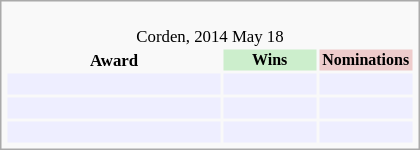<table class="infobox" style="width: 25em; text-align: left; font-size: 70%; vertical-align: middle;">
<tr>
<td colspan="3" style="text-align:center;"><br>Corden, 2014 May 18</td>
</tr>
<tr align="center">
<th style="vertical-align: middle;">Award</th>
<th width="60" style="background:#cceecc; font-size:8pt;">Wins</th>
<th width="60" style="background:#eecccc; font-size:8pt;">Nominations</th>
</tr>
<tr bgcolor=#eeeeff>
<td align="center"><br></td>
<td></td>
<td></td>
</tr>
<tr bgcolor=#eeeeff>
<td align="center"><br></td>
<td></td>
<td></td>
</tr>
<tr bgcolor=#eeeeff>
<td align="center"><br></td>
<td></td>
<td></td>
</tr>
</table>
